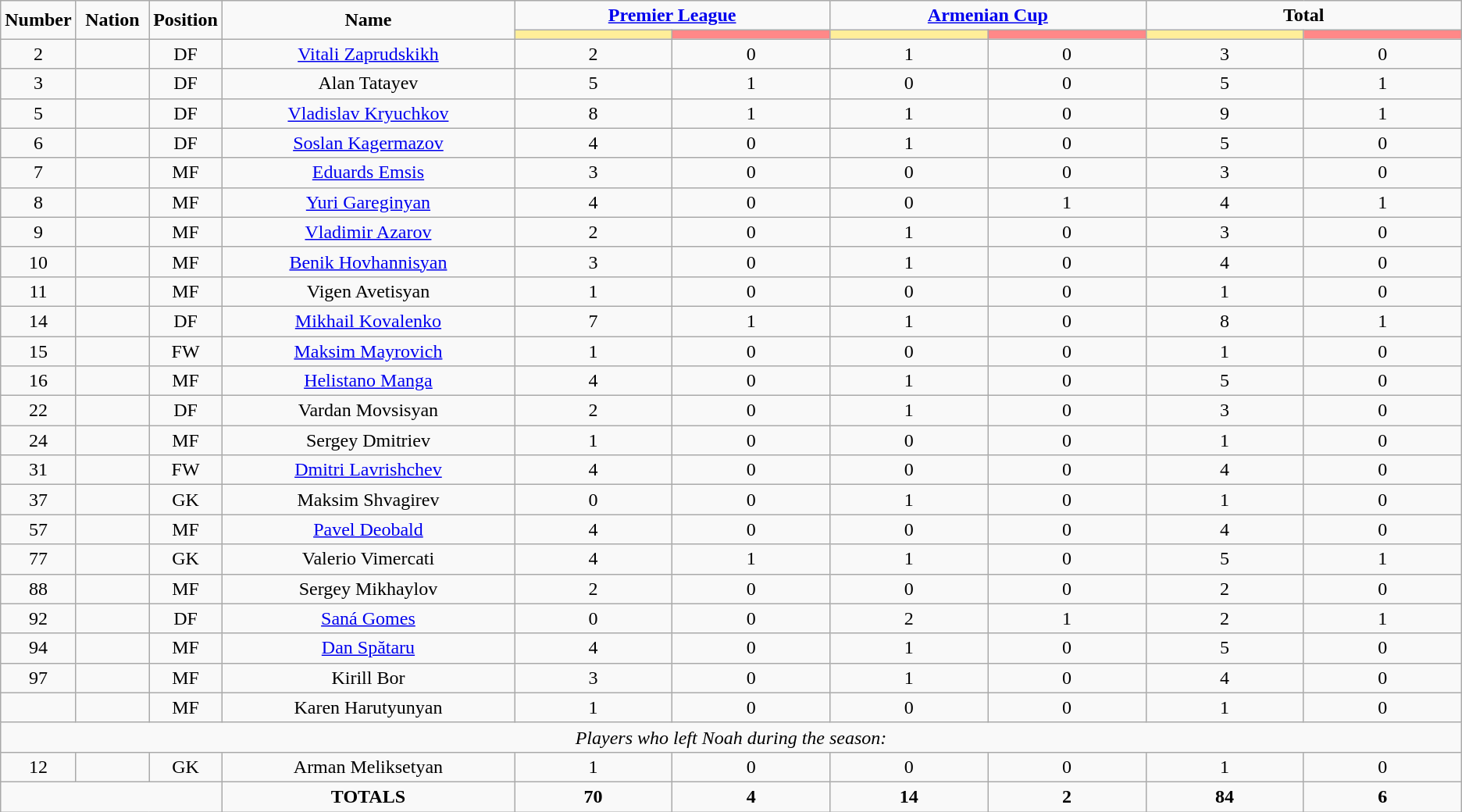<table class="wikitable" style="text-align:center;">
<tr>
<td rowspan="2"  style="width:5%; text-align:center;"><strong>Number</strong></td>
<td rowspan="2"  style="width:5%; text-align:center;"><strong>Nation</strong></td>
<td rowspan="2"  style="width:5%; text-align:center;"><strong>Position</strong></td>
<td rowspan="2"  style="width:20%; text-align:center;"><strong>Name</strong></td>
<td colspan="2" style="text-align:center;"><strong><a href='#'>Premier League</a></strong></td>
<td colspan="2" style="text-align:center;"><strong><a href='#'>Armenian Cup</a></strong></td>
<td colspan="2" style="text-align:center;"><strong>Total</strong></td>
</tr>
<tr>
<th style="width:60px; background:#fe9;"></th>
<th style="width:60px; background:#ff8888;"></th>
<th style="width:60px; background:#fe9;"></th>
<th style="width:60px; background:#ff8888;"></th>
<th style="width:60px; background:#fe9;"></th>
<th style="width:60px; background:#ff8888;"></th>
</tr>
<tr>
<td>2</td>
<td></td>
<td>DF</td>
<td><a href='#'>Vitali Zaprudskikh</a></td>
<td>2</td>
<td>0</td>
<td>1</td>
<td>0</td>
<td>3</td>
<td>0</td>
</tr>
<tr>
<td>3</td>
<td></td>
<td>DF</td>
<td>Alan Tatayev</td>
<td>5</td>
<td>1</td>
<td>0</td>
<td>0</td>
<td>5</td>
<td>1</td>
</tr>
<tr>
<td>5</td>
<td></td>
<td>DF</td>
<td><a href='#'>Vladislav Kryuchkov</a></td>
<td>8</td>
<td>1</td>
<td>1</td>
<td>0</td>
<td>9</td>
<td>1</td>
</tr>
<tr>
<td>6</td>
<td></td>
<td>DF</td>
<td><a href='#'>Soslan Kagermazov</a></td>
<td>4</td>
<td>0</td>
<td>1</td>
<td>0</td>
<td>5</td>
<td>0</td>
</tr>
<tr>
<td>7</td>
<td></td>
<td>MF</td>
<td><a href='#'>Eduards Emsis</a></td>
<td>3</td>
<td>0</td>
<td>0</td>
<td>0</td>
<td>3</td>
<td>0</td>
</tr>
<tr>
<td>8</td>
<td></td>
<td>MF</td>
<td><a href='#'>Yuri Gareginyan</a></td>
<td>4</td>
<td>0</td>
<td>0</td>
<td>1</td>
<td>4</td>
<td>1</td>
</tr>
<tr>
<td>9</td>
<td></td>
<td>MF</td>
<td><a href='#'>Vladimir Azarov</a></td>
<td>2</td>
<td>0</td>
<td>1</td>
<td>0</td>
<td>3</td>
<td>0</td>
</tr>
<tr>
<td>10</td>
<td></td>
<td>MF</td>
<td><a href='#'>Benik Hovhannisyan</a></td>
<td>3</td>
<td>0</td>
<td>1</td>
<td>0</td>
<td>4</td>
<td>0</td>
</tr>
<tr>
<td>11</td>
<td></td>
<td>MF</td>
<td>Vigen Avetisyan</td>
<td>1</td>
<td>0</td>
<td>0</td>
<td>0</td>
<td>1</td>
<td>0</td>
</tr>
<tr>
<td>14</td>
<td></td>
<td>DF</td>
<td><a href='#'>Mikhail Kovalenko</a></td>
<td>7</td>
<td>1</td>
<td>1</td>
<td>0</td>
<td>8</td>
<td>1</td>
</tr>
<tr>
<td>15</td>
<td></td>
<td>FW</td>
<td><a href='#'>Maksim Mayrovich</a></td>
<td>1</td>
<td>0</td>
<td>0</td>
<td>0</td>
<td>1</td>
<td>0</td>
</tr>
<tr>
<td>16</td>
<td></td>
<td>MF</td>
<td><a href='#'>Helistano Manga</a></td>
<td>4</td>
<td>0</td>
<td>1</td>
<td>0</td>
<td>5</td>
<td>0</td>
</tr>
<tr>
<td>22</td>
<td></td>
<td>DF</td>
<td>Vardan Movsisyan</td>
<td>2</td>
<td>0</td>
<td>1</td>
<td>0</td>
<td>3</td>
<td>0</td>
</tr>
<tr>
<td>24</td>
<td></td>
<td>MF</td>
<td>Sergey Dmitriev</td>
<td>1</td>
<td>0</td>
<td>0</td>
<td>0</td>
<td>1</td>
<td>0</td>
</tr>
<tr>
<td>31</td>
<td></td>
<td>FW</td>
<td><a href='#'>Dmitri Lavrishchev</a></td>
<td>4</td>
<td>0</td>
<td>0</td>
<td>0</td>
<td>4</td>
<td>0</td>
</tr>
<tr>
<td>37</td>
<td></td>
<td>GK</td>
<td>Maksim Shvagirev</td>
<td>0</td>
<td>0</td>
<td>1</td>
<td>0</td>
<td>1</td>
<td>0</td>
</tr>
<tr>
<td>57</td>
<td></td>
<td>MF</td>
<td><a href='#'>Pavel Deobald</a></td>
<td>4</td>
<td>0</td>
<td>0</td>
<td>0</td>
<td>4</td>
<td>0</td>
</tr>
<tr>
<td>77</td>
<td></td>
<td>GK</td>
<td>Valerio Vimercati</td>
<td>4</td>
<td>1</td>
<td>1</td>
<td>0</td>
<td>5</td>
<td>1</td>
</tr>
<tr>
<td>88</td>
<td></td>
<td>MF</td>
<td>Sergey Mikhaylov</td>
<td>2</td>
<td>0</td>
<td>0</td>
<td>0</td>
<td>2</td>
<td>0</td>
</tr>
<tr>
<td>92</td>
<td></td>
<td>DF</td>
<td><a href='#'>Saná Gomes</a></td>
<td>0</td>
<td>0</td>
<td>2</td>
<td>1</td>
<td>2</td>
<td>1</td>
</tr>
<tr>
<td>94</td>
<td></td>
<td>MF</td>
<td><a href='#'>Dan Spătaru</a></td>
<td>4</td>
<td>0</td>
<td>1</td>
<td>0</td>
<td>5</td>
<td>0</td>
</tr>
<tr>
<td>97</td>
<td></td>
<td>MF</td>
<td>Kirill Bor</td>
<td>3</td>
<td>0</td>
<td>1</td>
<td>0</td>
<td>4</td>
<td>0</td>
</tr>
<tr>
<td></td>
<td></td>
<td>MF</td>
<td>Karen Harutyunyan</td>
<td>1</td>
<td>0</td>
<td>0</td>
<td>0</td>
<td>1</td>
<td>0</td>
</tr>
<tr>
<td colspan="14"><em>Players who left Noah during the season:</em></td>
</tr>
<tr>
<td>12</td>
<td></td>
<td>GK</td>
<td>Arman Meliksetyan</td>
<td>1</td>
<td>0</td>
<td>0</td>
<td>0</td>
<td>1</td>
<td>0</td>
</tr>
<tr>
<td colspan="3"></td>
<td><strong>TOTALS</strong></td>
<td><strong>70</strong></td>
<td><strong>4</strong></td>
<td><strong>14</strong></td>
<td><strong>2</strong></td>
<td><strong>84</strong></td>
<td><strong>6</strong></td>
</tr>
</table>
